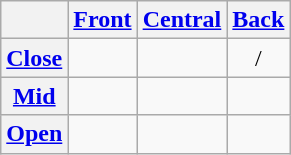<table class="wikitable" style="text-align:center">
<tr>
<th></th>
<th><a href='#'>Front</a></th>
<th><a href='#'>Central</a></th>
<th><a href='#'>Back</a></th>
</tr>
<tr style="text-align:center;">
<th><a href='#'>Close</a></th>
<td></td>
<td></td>
<td> / </td>
</tr>
<tr>
<th><a href='#'>Mid</a></th>
<td></td>
<td></td>
<td></td>
</tr>
<tr style="text-align:center;">
<th><a href='#'>Open</a></th>
<td></td>
<td></td>
<td></td>
</tr>
</table>
